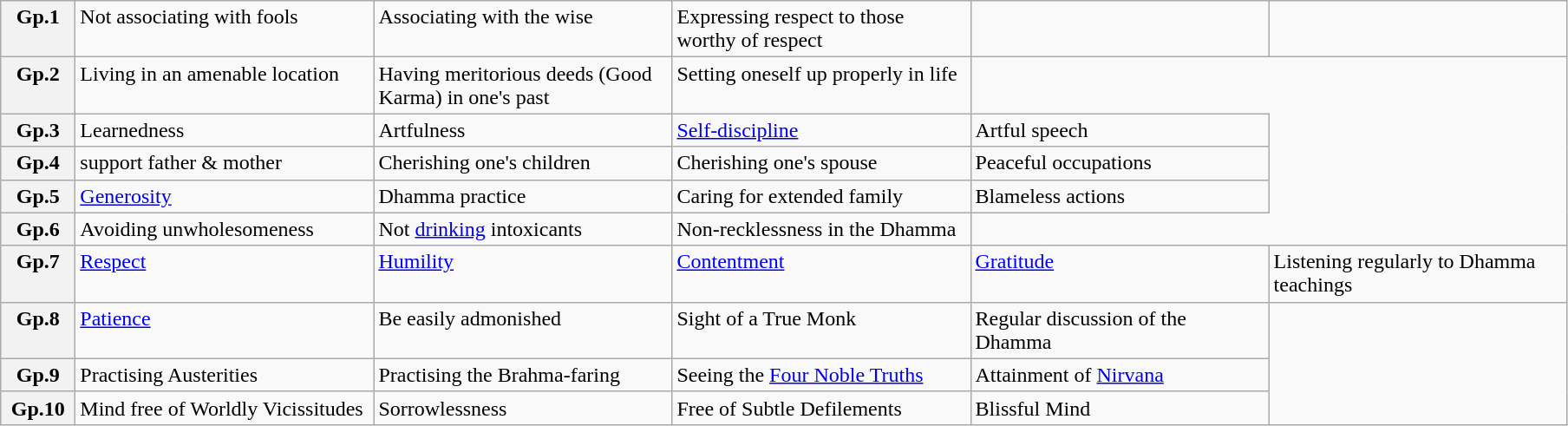<table class="wikitable">
<tr valign="top">
<th width="50">Gp.1</th>
<td width="222">Not associating with fools</td>
<td width="222">Associating with the wise</td>
<td width="222">Expressing respect to those worthy of respect</td>
<td width="222"></td>
<td width="222"></td>
</tr>
<tr valign="top">
<th>Gp.2</th>
<td>Living in an amenable location</td>
<td>Having meritorious deeds (Good Karma) in one's past</td>
<td>Setting oneself up properly in life</td>
</tr>
<tr valign="top">
<th>Gp.3</th>
<td>Learnedness</td>
<td>Artfulness</td>
<td><a href='#'>Self-discipline</a></td>
<td>Artful speech</td>
</tr>
<tr valign="top">
<th>Gp.4</th>
<td>support father & mother</td>
<td>Cherishing one's children</td>
<td>Cherishing one's spouse</td>
<td>Peaceful occupations</td>
</tr>
<tr valign="top">
<th>Gp.5</th>
<td><a href='#'>Generosity</a></td>
<td>Dhamma practice</td>
<td>Caring for extended family</td>
<td>Blameless actions</td>
</tr>
<tr valign="top">
<th>Gp.6</th>
<td>Avoiding unwholesomeness</td>
<td>Not <a href='#'>drinking</a> intoxicants</td>
<td>Non-recklessness in the Dhamma</td>
</tr>
<tr valign="top">
<th>Gp.7</th>
<td><a href='#'>Respect</a></td>
<td><a href='#'>Humility</a></td>
<td><a href='#'>Contentment</a></td>
<td><a href='#'>Gratitude</a></td>
<td>Listening regularly to Dhamma teachings</td>
</tr>
<tr valign="top">
<th>Gp.8</th>
<td><a href='#'>Patience</a></td>
<td>Be easily admonished</td>
<td>Sight of a True Monk</td>
<td>Regular discussion of the Dhamma</td>
</tr>
<tr valign="top">
<th>Gp.9</th>
<td>Practising Austerities</td>
<td>Practising the Brahma-faring</td>
<td>Seeing the <a href='#'>Four Noble Truths</a></td>
<td>Attainment of <a href='#'>Nirvana</a></td>
</tr>
<tr valign="top">
<th>Gp.10</th>
<td>Mind free of Worldly Vicissitudes</td>
<td>Sorrowlessness</td>
<td>Free of Subtle Defilements</td>
<td>Blissful Mind</td>
</tr>
</table>
